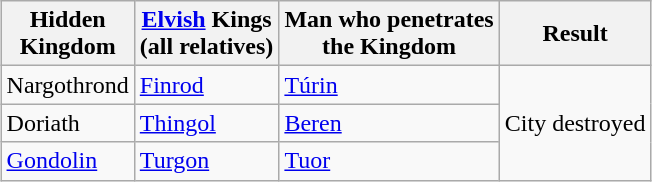<table class="wikitable" style="margin: 1em auto;">
<tr>
<th>Hidden<br>Kingdom</th>
<th><a href='#'>Elvish</a> Kings<br>(all relatives)</th>
<th>Man who penetrates<br>the Kingdom</th>
<th>Result</th>
</tr>
<tr>
<td>Nargothrond</td>
<td><a href='#'>Finrod</a></td>
<td><a href='#'>Túrin</a></td>
<td rowspan=3>City destroyed</td>
</tr>
<tr>
<td>Doriath</td>
<td><a href='#'>Thingol</a></td>
<td><a href='#'>Beren</a> </td>
</tr>
<tr>
<td><a href='#'>Gondolin</a></td>
<td><a href='#'>Turgon</a></td>
<td><a href='#'>Tuor</a> </td>
</tr>
</table>
